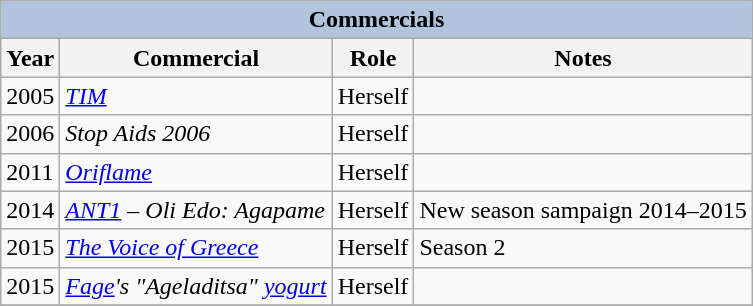<table class="wikitable">
<tr>
<th colspan="5" style="background:#B0C4DE;">Commercials</th>
</tr>
<tr>
<th>Year</th>
<th>Commercial</th>
<th>Role</th>
<th>Notes</th>
</tr>
<tr>
<td>2005</td>
<td><em><a href='#'>TIM</a></em></td>
<td>Herself</td>
<td></td>
</tr>
<tr>
<td>2006</td>
<td><em>Stop Aids 2006</em></td>
<td>Herself</td>
<td></td>
</tr>
<tr>
<td>2011</td>
<td><em><a href='#'>Oriflame</a></em></td>
<td>Herself</td>
<td></td>
</tr>
<tr>
<td>2014</td>
<td><em><a href='#'>ANT1</a> – Oli Edo: Agapame</em></td>
<td>Herself</td>
<td>New season sampaign 2014–2015</td>
</tr>
<tr>
<td>2015</td>
<td><em><a href='#'>The Voice of Greece</a></em></td>
<td>Herself</td>
<td>Season 2</td>
</tr>
<tr>
<td>2015</td>
<td><em><a href='#'>Fage</a>'s "Ageladitsa" <a href='#'>yogurt</a></em></td>
<td>Herself</td>
<td></td>
</tr>
<tr>
</tr>
</table>
